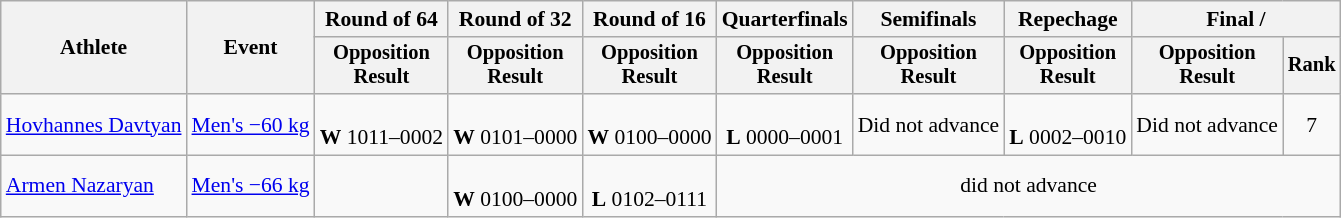<table class="wikitable" style="font-size:90%">
<tr>
<th rowspan="2">Athlete</th>
<th rowspan="2">Event</th>
<th>Round of 64</th>
<th>Round of 32</th>
<th>Round of 16</th>
<th>Quarterfinals</th>
<th>Semifinals</th>
<th>Repechage</th>
<th colspan=2>Final / </th>
</tr>
<tr style="font-size: 95%">
<th>Opposition<br>Result</th>
<th>Opposition<br>Result</th>
<th>Opposition<br>Result</th>
<th>Opposition<br>Result</th>
<th>Opposition<br>Result</th>
<th>Opposition<br>Result</th>
<th>Opposition<br>Result</th>
<th>Rank</th>
</tr>
<tr align=center>
<td align=left><a href='#'>Hovhannes Davtyan</a></td>
<td align=left><a href='#'>Men's −60 kg</a></td>
<td><br><strong>W</strong> 1011–0002</td>
<td><br><strong>W</strong> 0101–0000</td>
<td><br><strong>W</strong> 0100–0000</td>
<td><br><strong>L</strong> 0000–0001</td>
<td>Did not advance</td>
<td><br><strong>L</strong> 0002–0010</td>
<td>Did not advance</td>
<td>7</td>
</tr>
<tr align=center>
<td align=left><a href='#'>Armen Nazaryan</a></td>
<td align=left><a href='#'>Men's −66 kg</a></td>
<td></td>
<td><br><strong>W</strong> 0100–0000</td>
<td><br><strong>L</strong> 0102–0111</td>
<td colspan=5>did not advance</td>
</tr>
</table>
